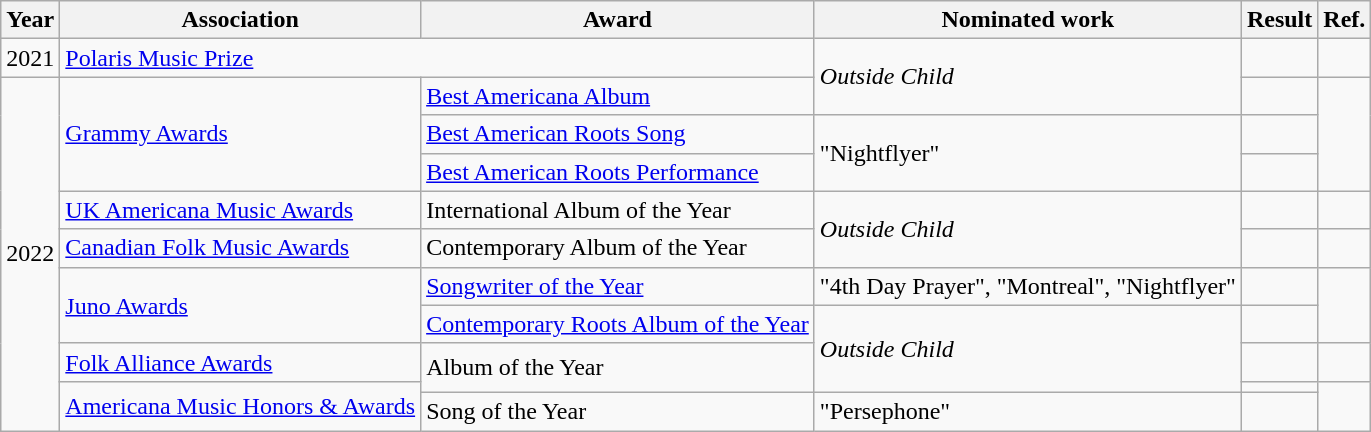<table class="wikitable">
<tr>
<th>Year</th>
<th>Association</th>
<th>Award</th>
<th>Nominated work</th>
<th>Result</th>
<th>Ref.</th>
</tr>
<tr>
<td>2021</td>
<td colspan=2><a href='#'>Polaris Music Prize</a></td>
<td rowspan=2><em>Outside Child</em></td>
<td></td>
<td></td>
</tr>
<tr>
<td rowspan="10">2022</td>
<td rowspan="3"><a href='#'>Grammy Awards</a></td>
<td><a href='#'>Best Americana Album</a></td>
<td></td>
<td rowspan="3"></td>
</tr>
<tr>
<td><a href='#'>Best American Roots Song</a></td>
<td rowspan=2>"Nightflyer"</td>
<td></td>
</tr>
<tr>
<td><a href='#'>Best American Roots Performance</a></td>
<td></td>
</tr>
<tr>
<td><a href='#'>UK Americana Music Awards</a></td>
<td>International Album of the Year</td>
<td rowspan=2><em>Outside Child</em></td>
<td></td>
<td></td>
</tr>
<tr>
<td><a href='#'>Canadian Folk Music Awards</a></td>
<td>Contemporary Album of the Year</td>
<td></td>
<td></td>
</tr>
<tr>
<td rowspan=2><a href='#'>Juno Awards</a></td>
<td><a href='#'>Songwriter of the Year</a></td>
<td>"4th Day Prayer", "Montreal", "Nightflyer"</td>
<td></td>
<td rowspan=2></td>
</tr>
<tr>
<td><a href='#'>Contemporary Roots Album of the Year</a></td>
<td rowspan=3><em>Outside Child</em></td>
<td></td>
</tr>
<tr>
<td><a href='#'>Folk Alliance Awards</a></td>
<td rowspan=2>Album of the Year</td>
<td></td>
<td></td>
</tr>
<tr>
<td rowspan=2><a href='#'>Americana Music Honors & Awards</a></td>
<td></td>
<td rowspan=2></td>
</tr>
<tr>
<td>Song of the Year</td>
<td>"Persephone"</td>
<td></td>
</tr>
</table>
